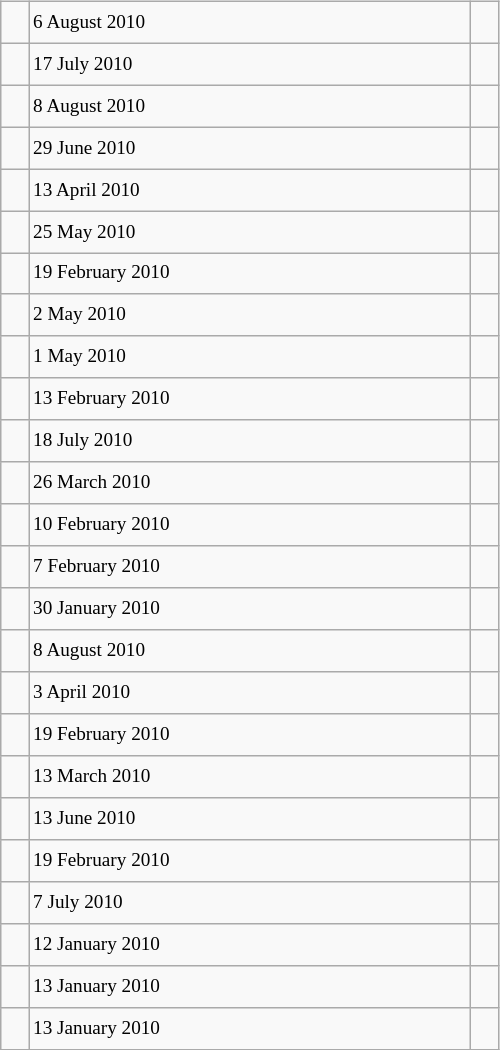<table class="wikitable" style="font-size: 80%; float: left; width: 26em; margin-right: 1em; height: 700px">
<tr>
<td></td>
<td>6 August 2010</td>
<td></td>
</tr>
<tr>
<td></td>
<td>17 July 2010</td>
<td></td>
</tr>
<tr>
<td></td>
<td>8 August 2010</td>
<td></td>
</tr>
<tr>
<td></td>
<td>29 June 2010</td>
<td></td>
</tr>
<tr>
<td></td>
<td>13 April 2010</td>
<td></td>
</tr>
<tr>
<td></td>
<td>25 May 2010</td>
<td></td>
</tr>
<tr>
<td></td>
<td>19 February 2010</td>
<td></td>
</tr>
<tr>
<td></td>
<td>2 May 2010</td>
<td></td>
</tr>
<tr>
<td></td>
<td>1 May 2010</td>
<td></td>
</tr>
<tr>
<td></td>
<td>13 February 2010</td>
<td></td>
</tr>
<tr>
<td></td>
<td>18 July 2010</td>
<td></td>
</tr>
<tr>
<td></td>
<td>26 March 2010</td>
<td></td>
</tr>
<tr>
<td></td>
<td>10 February 2010</td>
<td></td>
</tr>
<tr>
<td></td>
<td>7 February 2010</td>
<td></td>
</tr>
<tr>
<td></td>
<td>30 January 2010</td>
<td></td>
</tr>
<tr>
<td></td>
<td>8 August 2010</td>
<td></td>
</tr>
<tr>
<td></td>
<td>3 April 2010</td>
<td></td>
</tr>
<tr>
<td></td>
<td>19 February 2010</td>
<td></td>
</tr>
<tr>
<td></td>
<td>13 March 2010</td>
<td></td>
</tr>
<tr>
<td></td>
<td>13 June 2010</td>
<td></td>
</tr>
<tr>
<td></td>
<td>19 February 2010</td>
<td></td>
</tr>
<tr>
<td></td>
<td>7 July 2010</td>
<td></td>
</tr>
<tr>
<td></td>
<td>12 January 2010</td>
<td></td>
</tr>
<tr>
<td></td>
<td>13 January 2010</td>
<td></td>
</tr>
<tr>
<td></td>
<td>13 January 2010</td>
<td></td>
</tr>
</table>
